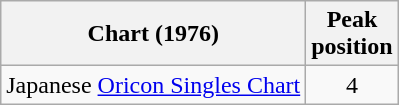<table class="wikitable">
<tr>
<th>Chart (1976)</th>
<th>Peak<br>position</th>
</tr>
<tr>
<td>Japanese <a href='#'>Oricon Singles Chart</a></td>
<td align="center">4</td>
</tr>
</table>
